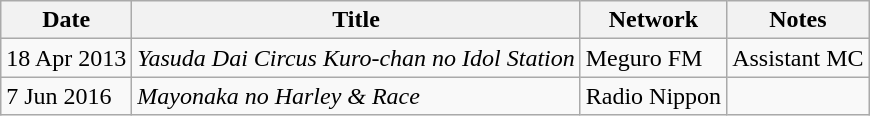<table class="wikitable">
<tr>
<th>Date</th>
<th>Title</th>
<th>Network</th>
<th>Notes</th>
</tr>
<tr>
<td>18 Apr 2013</td>
<td><em>Yasuda Dai Circus Kuro-chan no Idol Station</em></td>
<td>Meguro FM</td>
<td>Assistant MC</td>
</tr>
<tr>
<td>7 Jun 2016</td>
<td><em>Mayonaka no Harley & Race</em></td>
<td>Radio Nippon</td>
<td></td>
</tr>
</table>
